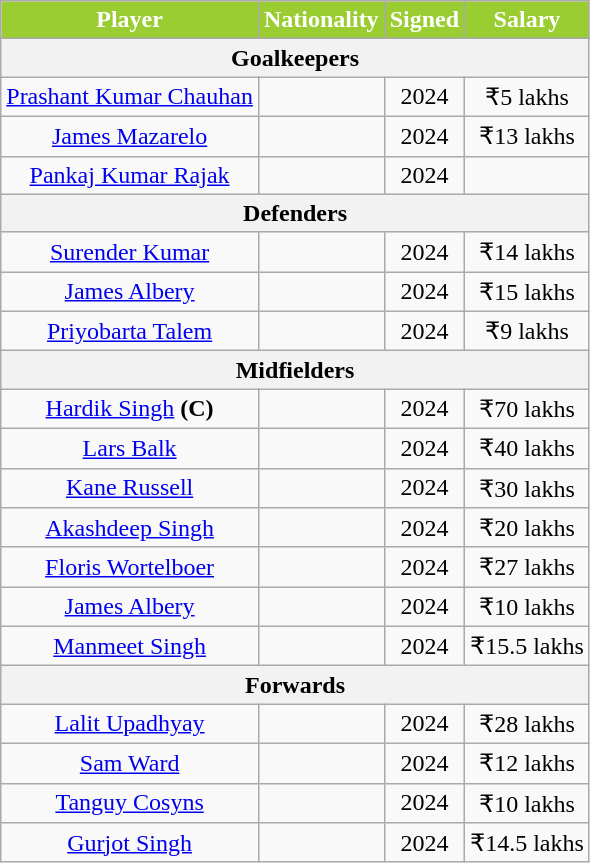<table class="wikitable" style="text-align:center;">
<tr>
<th style="background: #9ACD32; color:#FFFFFF">Player</th>
<th style="background: #9ACD32; color:#FFFFFF">Nationality</th>
<th style="background: #9ACD32; color:#FFFFFF">Signed</th>
<th style="background: #9ACD32; color:#FFFFFF">Salary</th>
</tr>
<tr>
<th colspan=4>Goalkeepers</th>
</tr>
<tr>
<td><a href='#'>Prashant Kumar Chauhan</a></td>
<td></td>
<td>2024</td>
<td>₹5 lakhs</td>
</tr>
<tr>
<td><a href='#'>James Mazarelo</a></td>
<td></td>
<td>2024</td>
<td>₹13 lakhs</td>
</tr>
<tr>
<td><a href='#'>Pankaj Kumar Rajak</a></td>
<td></td>
<td>2024</td>
<td></td>
</tr>
<tr>
<th colspan=4>Defenders</th>
</tr>
<tr>
<td><a href='#'>Surender Kumar</a></td>
<td></td>
<td>2024</td>
<td>₹14 lakhs</td>
</tr>
<tr>
<td><a href='#'>James Albery</a></td>
<td></td>
<td>2024</td>
<td>₹15 lakhs</td>
</tr>
<tr>
<td><a href='#'>Priyobarta Talem</a></td>
<td></td>
<td>2024</td>
<td>₹9 lakhs</td>
</tr>
<tr>
<th colspan=4>Midfielders</th>
</tr>
<tr>
<td><a href='#'>Hardik Singh</a> <strong>(C)</strong></td>
<td></td>
<td>2024</td>
<td>₹70 lakhs</td>
</tr>
<tr>
<td><a href='#'>Lars Balk</a></td>
<td></td>
<td>2024</td>
<td>₹40 lakhs</td>
</tr>
<tr>
<td><a href='#'>Kane Russell</a></td>
<td></td>
<td>2024</td>
<td>₹30 lakhs</td>
</tr>
<tr>
<td><a href='#'>Akashdeep Singh</a></td>
<td></td>
<td>2024</td>
<td>₹20 lakhs</td>
</tr>
<tr>
<td><a href='#'>Floris Wortelboer</a></td>
<td></td>
<td>2024</td>
<td>₹27 lakhs</td>
</tr>
<tr>
<td><a href='#'>James Albery</a></td>
<td></td>
<td>2024</td>
<td>₹10 lakhs</td>
</tr>
<tr>
<td><a href='#'>Manmeet Singh</a></td>
<td></td>
<td>2024</td>
<td>₹15.5 lakhs</td>
</tr>
<tr>
<th colspan=4>Forwards</th>
</tr>
<tr>
<td><a href='#'>Lalit Upadhyay</a></td>
<td></td>
<td>2024</td>
<td>₹28 lakhs</td>
</tr>
<tr>
<td><a href='#'>Sam Ward</a></td>
<td></td>
<td>2024</td>
<td>₹12 lakhs</td>
</tr>
<tr>
<td><a href='#'>Tanguy Cosyns</a></td>
<td></td>
<td>2024</td>
<td>₹10 lakhs</td>
</tr>
<tr>
<td><a href='#'>Gurjot Singh</a></td>
<td></td>
<td>2024</td>
<td>₹14.5 lakhs</td>
</tr>
</table>
